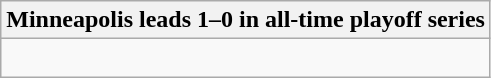<table class="wikitable collapsible collapsed">
<tr>
<th>Minneapolis leads 1–0 in all-time playoff series</th>
</tr>
<tr>
<td><br></td>
</tr>
</table>
